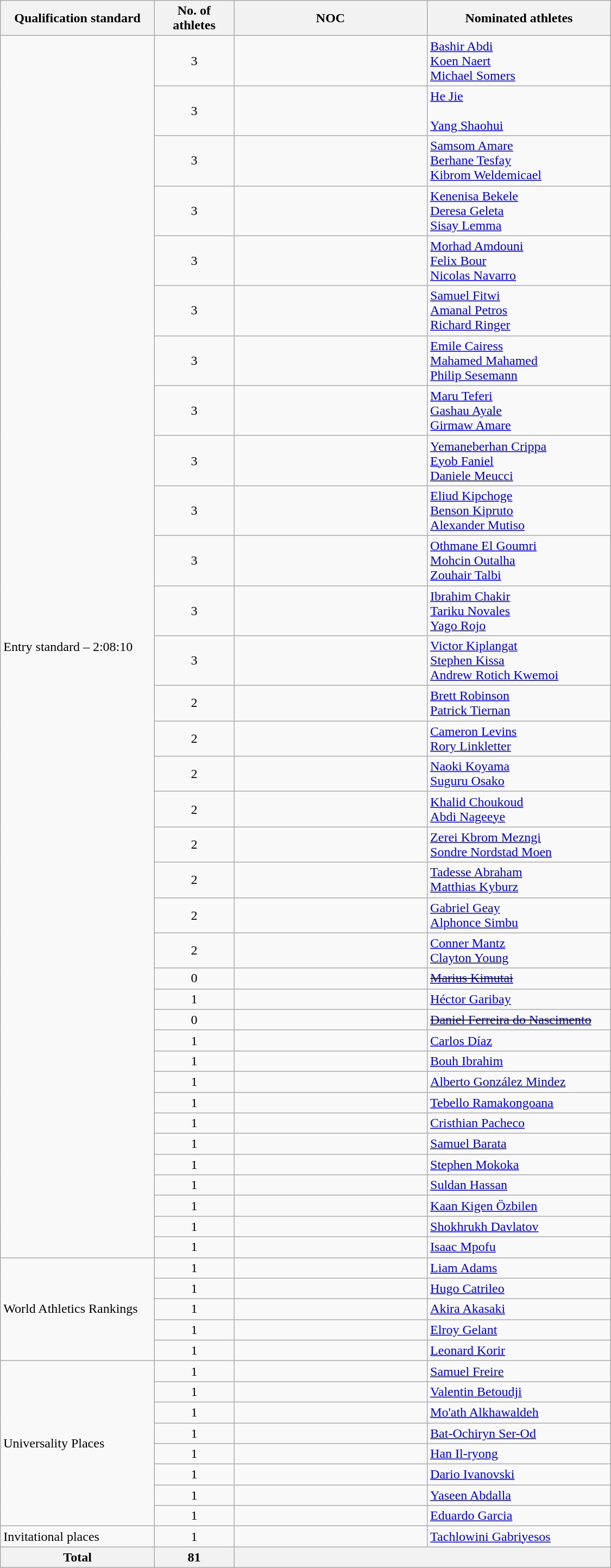<table class="wikitable" style="text-align:left; width:750px;">
<tr>
<th>Qualification standard</th>
<th width=90>No. of athletes</th>
<th width=230>NOC</th>
<th>Nominated athletes</th>
</tr>
<tr>
<td rowspan=35>Entry standard – 2:08:10</td>
<td align=center>3</td>
<td></td>
<td><a href='#'>Bashir Abdi</a><br><a href='#'>Koen Naert</a><br><a href='#'>Michael Somers</a></td>
</tr>
<tr>
<td align=center>3</td>
<td></td>
<td><a href='#'>He Jie</a><br><br><a href='#'>Yang Shaohui</a></td>
</tr>
<tr>
<td align=center>3</td>
<td></td>
<td><a href='#'>Samsom Amare</a><br><a href='#'>Berhane Tesfay</a><br><a href='#'>Kibrom Weldemicael</a></td>
</tr>
<tr>
<td align=center>3</td>
<td></td>
<td><a href='#'>Kenenisa Bekele</a><br><a href='#'>Deresa Geleta</a><br><a href='#'>Sisay Lemma</a></td>
</tr>
<tr>
<td align=center>3</td>
<td></td>
<td><a href='#'>Morhad Amdouni</a><br><a href='#'>Felix Bour</a><br><a href='#'>Nicolas Navarro</a></td>
</tr>
<tr>
<td align=center>3</td>
<td></td>
<td><a href='#'>Samuel Fitwi</a><br><a href='#'>Amanal Petros</a><br><a href='#'>Richard Ringer</a></td>
</tr>
<tr>
<td align=center>3</td>
<td></td>
<td><a href='#'>Emile Cairess</a><br><a href='#'>Mahamed Mahamed</a><br><a href='#'>Philip Sesemann</a></td>
</tr>
<tr>
<td align=center>3</td>
<td></td>
<td><a href='#'>Maru Teferi</a><br><a href='#'>Gashau Ayale</a><br><a href='#'>Girmaw Amare</a></td>
</tr>
<tr>
<td align=center>3</td>
<td></td>
<td><a href='#'>Yemaneberhan Crippa</a><br><a href='#'>Eyob Faniel</a><br><a href='#'>Daniele Meucci</a></td>
</tr>
<tr>
<td align=center>3</td>
<td></td>
<td><a href='#'>Eliud Kipchoge</a><br><a href='#'>Benson Kipruto</a><br><a href='#'>Alexander Mutiso</a></td>
</tr>
<tr>
<td align=center>3</td>
<td></td>
<td><a href='#'>Othmane El Goumri</a><br><a href='#'>Mohcin Outalha</a><br><a href='#'>Zouhair Talbi</a></td>
</tr>
<tr>
<td align=center>3</td>
<td></td>
<td><a href='#'>Ibrahim Chakir</a><br><a href='#'>Tariku Novales</a><br><a href='#'>Yago Rojo</a></td>
</tr>
<tr>
<td align=center>3</td>
<td></td>
<td><a href='#'>Victor Kiplangat</a><br><a href='#'>Stephen Kissa</a><br><a href='#'>Andrew Rotich Kwemoi</a></td>
</tr>
<tr>
<td align=center>2</td>
<td></td>
<td><a href='#'>Brett Robinson</a><br><a href='#'>Patrick Tiernan</a></td>
</tr>
<tr>
<td align=center>2</td>
<td></td>
<td><a href='#'>Cameron Levins</a><br><a href='#'>Rory Linkletter</a></td>
</tr>
<tr>
<td align=center>2</td>
<td></td>
<td><a href='#'>Naoki Koyama</a><br><a href='#'>Suguru Osako</a></td>
</tr>
<tr>
<td align=center>2</td>
<td></td>
<td><a href='#'>Khalid Choukoud</a><br><a href='#'>Abdi Nageeye</a></td>
</tr>
<tr>
<td align=center>2</td>
<td></td>
<td><a href='#'>Zerei Kbrom Mezngi</a><br><a href='#'>Sondre Nordstad Moen</a></td>
</tr>
<tr>
<td align=center>2</td>
<td></td>
<td><a href='#'>Tadesse Abraham</a><br><a href='#'>Matthias Kyburz</a></td>
</tr>
<tr>
<td align=center>2</td>
<td></td>
<td><a href='#'>Gabriel Geay</a><br><a href='#'>Alphonce Simbu</a></td>
</tr>
<tr>
<td align=center>2</td>
<td></td>
<td><a href='#'>Conner Mantz</a><br><a href='#'>Clayton Young</a></td>
</tr>
<tr>
<td align=center>0</td>
<td></td>
<td><s><a href='#'>Marius Kimutai</a></s> </td>
</tr>
<tr>
<td align=center>1</td>
<td></td>
<td><a href='#'>Héctor Garibay</a></td>
</tr>
<tr>
<td align=center>0</td>
<td></td>
<td><s><a href='#'>Daniel Ferreira do Nascimento</a></s> </td>
</tr>
<tr>
<td align=center>1</td>
<td></td>
<td><a href='#'>Carlos Díaz</a></td>
</tr>
<tr>
<td align=center>1</td>
<td></td>
<td><a href='#'>Bouh Ibrahim</a></td>
</tr>
<tr>
<td align=center>1</td>
<td></td>
<td><a href='#'>Alberto González Mindez</a></td>
</tr>
<tr>
<td align=center>1</td>
<td></td>
<td><a href='#'>Tebello Ramakongoana</a></td>
</tr>
<tr>
<td align=center>1</td>
<td></td>
<td><a href='#'>Cristhian Pacheco</a></td>
</tr>
<tr>
<td align=center>1</td>
<td></td>
<td><a href='#'>Samuel Barata</a></td>
</tr>
<tr>
<td align=center>1</td>
<td></td>
<td><a href='#'>Stephen Mokoka</a></td>
</tr>
<tr>
<td align=center>1</td>
<td></td>
<td><a href='#'>Suldan Hassan</a></td>
</tr>
<tr>
<td align=center>1</td>
<td></td>
<td><a href='#'>Kaan Kigen Özbilen</a></td>
</tr>
<tr>
<td align=center>1</td>
<td></td>
<td><a href='#'>Shokhrukh Davlatov</a></td>
</tr>
<tr>
<td align=center>1</td>
<td></td>
<td><a href='#'>Isaac Mpofu</a></td>
</tr>
<tr>
<td rowspan=5>World Athletics Rankings</td>
<td align=center>1</td>
<td></td>
<td><a href='#'>Liam Adams</a></td>
</tr>
<tr>
<td align=center>1</td>
<td></td>
<td><a href='#'>Hugo Catrileo</a></td>
</tr>
<tr>
<td align=center>1</td>
<td></td>
<td><a href='#'>Akira Akasaki</a></td>
</tr>
<tr>
<td align=center>1</td>
<td></td>
<td><a href='#'>Elroy Gelant</a></td>
</tr>
<tr>
<td align=center>1</td>
<td></td>
<td><a href='#'>Leonard Korir</a></td>
</tr>
<tr>
<td rowspan=8>Universality Places</td>
<td align=center>1</td>
<td></td>
<td><a href='#'>Samuel Freire</a></td>
</tr>
<tr>
<td align=center>1</td>
<td></td>
<td><a href='#'>Valentin Betoudji</a></td>
</tr>
<tr>
<td align=center>1</td>
<td></td>
<td><a href='#'>Mo'ath Alkhawaldeh</a></td>
</tr>
<tr>
<td align=center>1</td>
<td></td>
<td><a href='#'>Bat-Ochiryn Ser-Od</a></td>
</tr>
<tr>
<td align=center>1</td>
<td></td>
<td><a href='#'>Han Il-ryong</a></td>
</tr>
<tr>
<td align=center>1</td>
<td></td>
<td><a href='#'>Dario Ivanovski</a></td>
</tr>
<tr>
<td align=center>1</td>
<td></td>
<td><a href='#'>Yaseen Abdalla</a></td>
</tr>
<tr>
<td align=center>1</td>
<td></td>
<td><a href='#'>Eduardo Garcia</a></td>
</tr>
<tr>
<td>Invitational places</td>
<td align=center>1</td>
<td></td>
<td><a href='#'>Tachlowini Gabriyesos</a></td>
</tr>
<tr>
<th>Total</th>
<th>81</th>
<th colspan=2></th>
</tr>
</table>
